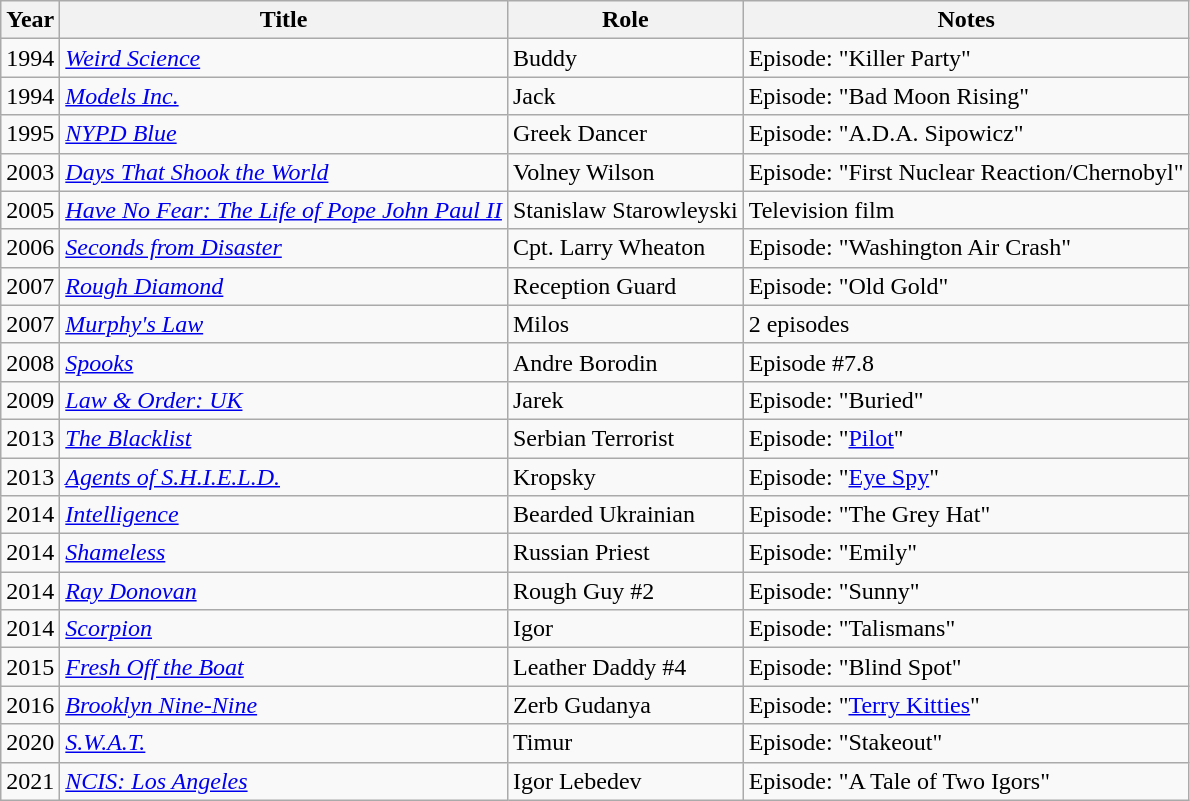<table class="wikitable sortable">
<tr>
<th>Year</th>
<th>Title</th>
<th>Role</th>
<th>Notes</th>
</tr>
<tr>
<td>1994</td>
<td><a href='#'><em>Weird Science</em></a></td>
<td>Buddy</td>
<td>Episode: "Killer Party"</td>
</tr>
<tr>
<td>1994</td>
<td><em><a href='#'>Models Inc.</a></em></td>
<td>Jack</td>
<td>Episode: "Bad Moon Rising"</td>
</tr>
<tr>
<td>1995</td>
<td><em><a href='#'>NYPD Blue</a></em></td>
<td>Greek Dancer</td>
<td>Episode: "A.D.A. Sipowicz"</td>
</tr>
<tr>
<td>2003</td>
<td><em><a href='#'>Days That Shook the World</a></em></td>
<td>Volney Wilson</td>
<td>Episode: "First Nuclear Reaction/Chernobyl"</td>
</tr>
<tr>
<td>2005</td>
<td><em><a href='#'>Have No Fear: The Life of Pope John Paul II</a></em></td>
<td>Stanislaw Starowleyski</td>
<td>Television film</td>
</tr>
<tr>
<td>2006</td>
<td><em><a href='#'>Seconds from Disaster</a></em></td>
<td>Cpt. Larry Wheaton</td>
<td>Episode: "Washington Air Crash"</td>
</tr>
<tr>
<td>2007</td>
<td><a href='#'><em>Rough Diamond</em></a></td>
<td>Reception Guard</td>
<td>Episode: "Old Gold"</td>
</tr>
<tr>
<td>2007</td>
<td><a href='#'><em>Murphy's Law</em></a></td>
<td>Milos</td>
<td>2 episodes</td>
</tr>
<tr>
<td>2008</td>
<td><a href='#'><em>Spooks</em></a></td>
<td>Andre Borodin</td>
<td>Episode #7.8</td>
</tr>
<tr>
<td>2009</td>
<td><em><a href='#'>Law & Order: UK</a></em></td>
<td>Jarek</td>
<td>Episode: "Buried"</td>
</tr>
<tr>
<td>2013</td>
<td><em><a href='#'>The Blacklist</a></em></td>
<td>Serbian Terrorist</td>
<td>Episode: "<a href='#'>Pilot</a>"</td>
</tr>
<tr>
<td>2013</td>
<td><em><a href='#'>Agents of S.H.I.E.L.D.</a></em></td>
<td>Kropsky</td>
<td>Episode: "<a href='#'>Eye Spy</a>"</td>
</tr>
<tr>
<td>2014</td>
<td><a href='#'><em>Intelligence</em></a></td>
<td>Bearded Ukrainian</td>
<td>Episode: "The Grey Hat"</td>
</tr>
<tr>
<td>2014</td>
<td><a href='#'><em>Shameless</em></a></td>
<td>Russian Priest</td>
<td>Episode: "Emily"</td>
</tr>
<tr>
<td>2014</td>
<td><em><a href='#'>Ray Donovan</a></em></td>
<td>Rough Guy #2</td>
<td>Episode: "Sunny"</td>
</tr>
<tr>
<td>2014</td>
<td><a href='#'><em>Scorpion</em></a></td>
<td>Igor</td>
<td>Episode: "Talismans"</td>
</tr>
<tr>
<td>2015</td>
<td><em><a href='#'>Fresh Off the Boat</a></em></td>
<td>Leather Daddy #4</td>
<td>Episode: "Blind Spot"</td>
</tr>
<tr>
<td>2016</td>
<td><em><a href='#'>Brooklyn Nine-Nine</a></em></td>
<td>Zerb Gudanya</td>
<td>Episode: "<a href='#'>Terry Kitties</a>"</td>
</tr>
<tr>
<td>2020</td>
<td><a href='#'><em>S.W.A.T.</em></a></td>
<td>Timur</td>
<td>Episode: "Stakeout"</td>
</tr>
<tr>
<td>2021</td>
<td><em><a href='#'>NCIS: Los Angeles</a></em></td>
<td>Igor Lebedev</td>
<td>Episode: "A Tale of Two Igors"</td>
</tr>
</table>
